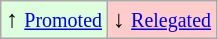<table class="wikitable" align="center">
<tr>
<td style="background:#ddffdd">↑ <small><a href='#'>Promoted</a></small></td>
<td style="background:#ffcccc">↓ <small><a href='#'>Relegated</a></small></td>
</tr>
</table>
